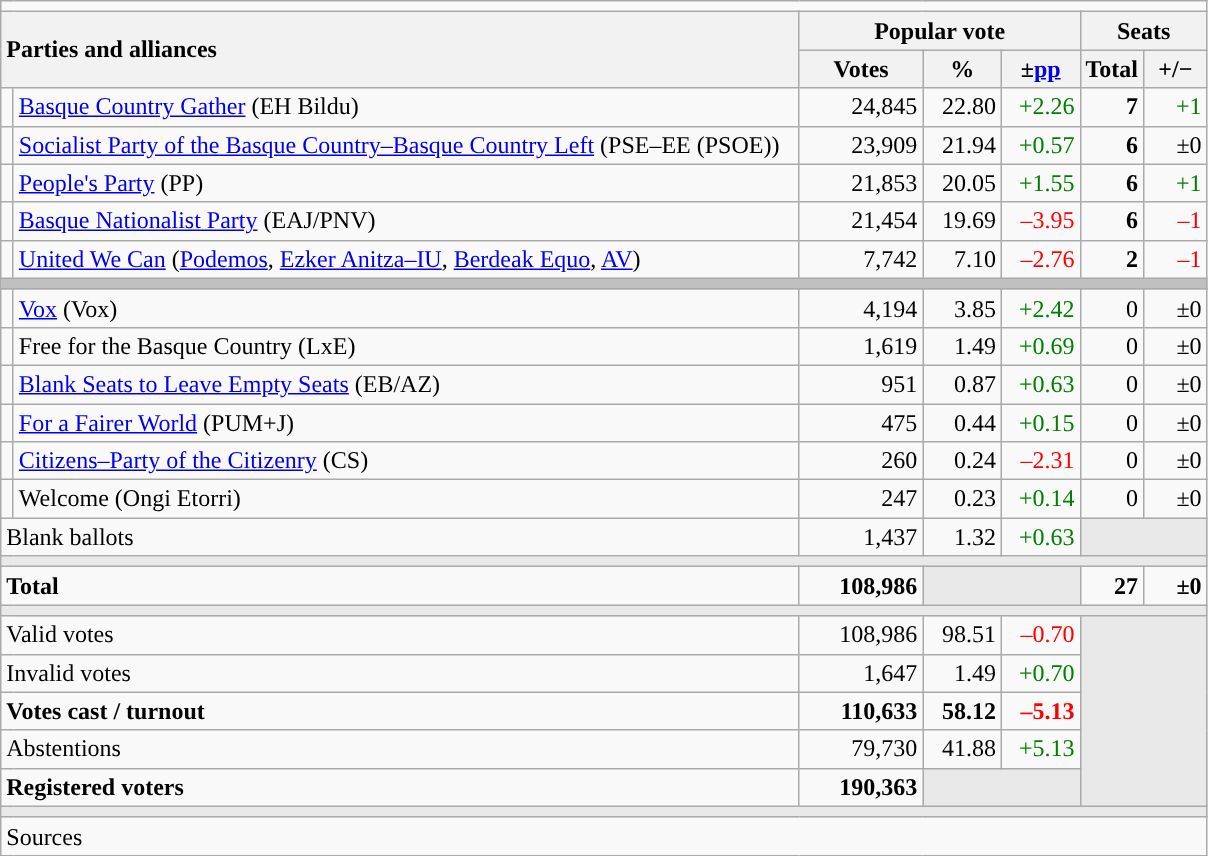<table class="wikitable" style="text-align:right;">
<tr>
<td colspan="7"></td>
</tr>
<tr>
<th style="text-align:left;" rowspan="2" colspan="2" width="525">Parties and alliances</th>
<th colspan="3">Popular vote</th>
<th colspan="2">Seats</th>
</tr>
<tr>
<th width="75">Votes</th>
<th width="45">%</th>
<th width="45">±<a href='#'>pp</a></th>
<th width="35">Total</th>
<th width="35">+/−</th>
</tr>
<tr>
<td width="1" style="color:inherit;background:"></td>
<td align="left"><a href='#'>Basque Country Gather</a> (EH Bildu)</td>
<td>24,845</td>
<td>22.80</td>
<td style="color:green;">+2.26</td>
<td><strong>7</strong></td>
<td style="color:green;">+1</td>
</tr>
<tr>
<td style="color:inherit;background:"></td>
<td align="left"><a href='#'>Socialist Party of the Basque Country–Basque Country Left</a> (PSE–EE (PSOE))</td>
<td>23,909</td>
<td>21.94</td>
<td style="color:green;">+0.57</td>
<td><strong>6</strong></td>
<td>±0</td>
</tr>
<tr>
<td style="color:inherit;background:"></td>
<td align="left"><a href='#'>People's Party</a> (PP)</td>
<td>21,853</td>
<td>20.05</td>
<td style="color:green;">+1.55</td>
<td><strong>6</strong></td>
<td style="color:green;">+1</td>
</tr>
<tr>
<td style="color:inherit;background:"></td>
<td align="left"><a href='#'>Basque Nationalist Party</a> (EAJ/PNV)</td>
<td>21,454</td>
<td>19.69</td>
<td style="color:red;">–3.95</td>
<td><strong>6</strong></td>
<td style="color:red;">–1</td>
</tr>
<tr>
<td style="color:inherit;background:"></td>
<td align="left"><a href='#'>United We Can</a> (<a href='#'>Podemos</a>, <a href='#'>Ezker Anitza–IU</a>, <a href='#'>Berdeak Equo</a>, <a href='#'>AV</a>)</td>
<td>7,742</td>
<td>7.10</td>
<td style="color:red;">–2.76</td>
<td><strong>2</strong></td>
<td style="color:red;">–1</td>
</tr>
<tr>
<td colspan="7" bgcolor="#C0C0C0"></td>
</tr>
<tr>
<td style="color:inherit;background:"></td>
<td align="left"><a href='#'>Vox</a> (Vox)</td>
<td>4,194</td>
<td>3.85</td>
<td style="color:green;">+2.42</td>
<td>0</td>
<td>±0</td>
</tr>
<tr>
<td style="color:inherit;background:"></td>
<td align="left">Free for the Basque Country (LxE)</td>
<td>1,619</td>
<td>1.49</td>
<td style="color:green;">+0.69</td>
<td>0</td>
<td>±0</td>
</tr>
<tr>
<td style="color:inherit;background:"></td>
<td align="left"><a href='#'>Blank Seats to Leave Empty Seats</a> (EB/AZ)</td>
<td>951</td>
<td>0.87</td>
<td style="color:green;">+0.63</td>
<td>0</td>
<td>±0</td>
</tr>
<tr>
<td style="color:inherit;background:"></td>
<td align="left"><a href='#'>For a Fairer World</a> (PUM+J)</td>
<td>475</td>
<td>0.44</td>
<td style="color:green;">+0.15</td>
<td>0</td>
<td>±0</td>
</tr>
<tr>
<td style="color:inherit;background:"></td>
<td align="left"><a href='#'>Citizens–Party of the Citizenry</a> (CS)</td>
<td>260</td>
<td>0.24</td>
<td style="color:red;">–2.31</td>
<td>0</td>
<td>±0</td>
</tr>
<tr>
<td style="color:inherit;background:"></td>
<td align="left">Welcome (Ongi Etorri)</td>
<td>247</td>
<td>0.23</td>
<td style="color:green;">+0.14</td>
<td>0</td>
<td>±0</td>
</tr>
<tr>
<td align="left" colspan="2">Blank ballots</td>
<td>1,437</td>
<td>1.32</td>
<td style="color:green;">+0.63</td>
<td bgcolor="#E9E9E9" colspan="2"></td>
</tr>
<tr>
<td colspan="7" bgcolor="#E9E9E9"></td>
</tr>
<tr style="font-weight:bold;">
<td align="left" colspan="2">Total</td>
<td>108,986</td>
<td bgcolor="#E9E9E9" colspan="2"></td>
<td>27</td>
<td>±0</td>
</tr>
<tr>
<td colspan="7" bgcolor="#E9E9E9"></td>
</tr>
<tr>
<td align="left" colspan="2">Valid votes</td>
<td>108,986</td>
<td>98.51</td>
<td style="color:red;">–0.70</td>
<td bgcolor="#E9E9E9" colspan="2" rowspan="5"></td>
</tr>
<tr>
<td align="left" colspan="2">Invalid votes</td>
<td>1,647</td>
<td>1.49</td>
<td style="color:green;">+0.70</td>
</tr>
<tr style="font-weight:bold;">
<td align="left" colspan="2">Votes cast / turnout</td>
<td>110,633</td>
<td>58.12</td>
<td style="color:red;">–5.13</td>
</tr>
<tr>
<td align="left" colspan="2">Abstentions</td>
<td>79,730</td>
<td>41.88</td>
<td style="color:green;">+5.13</td>
</tr>
<tr style="font-weight:bold;">
<td align="left" colspan="2">Registered voters</td>
<td>190,363</td>
<td bgcolor="#E9E9E9" colspan="2"></td>
</tr>
<tr>
<td colspan="7" bgcolor="#E9E9E9"></td>
</tr>
<tr>
<td align="left" colspan="7">Sources</td>
</tr>
</table>
